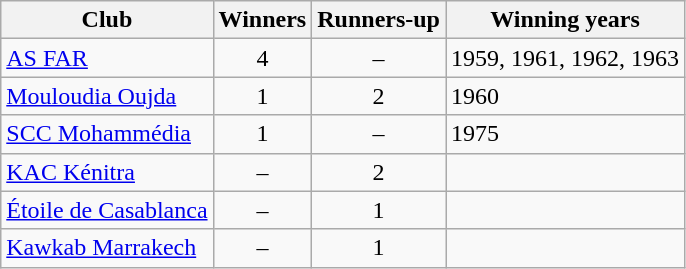<table class="wikitable">
<tr>
<th>Club</th>
<th>Winners</th>
<th>Runners-up</th>
<th>Winning years</th>
</tr>
<tr>
<td><a href='#'>AS FAR</a></td>
<td align=center>4</td>
<td align=center>–</td>
<td>1959, 1961, 1962, 1963</td>
</tr>
<tr>
<td><a href='#'>Mouloudia Oujda</a></td>
<td align=center>1</td>
<td align=center>2</td>
<td>1960</td>
</tr>
<tr>
<td><a href='#'>SCC Mohammédia</a></td>
<td align=center>1</td>
<td align=center>–</td>
<td>1975</td>
</tr>
<tr>
<td><a href='#'>KAC Kénitra</a></td>
<td align=center>–</td>
<td align=center>2</td>
<td></td>
</tr>
<tr>
<td><a href='#'>Étoile de Casablanca</a></td>
<td align=center>–</td>
<td align=center>1</td>
<td></td>
</tr>
<tr>
<td><a href='#'>Kawkab Marrakech</a></td>
<td align=center>–</td>
<td align=center>1</td>
<td></td>
</tr>
</table>
